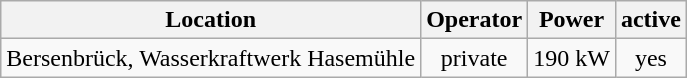<table class="wikitable">
<tr>
<th>Location</th>
<th>Operator</th>
<th>Power</th>
<th>active</th>
</tr>
<tr>
<td>Bersenbrück, Wasserkraftwerk Hasemühle</td>
<td align="center">private</td>
<td align="center">190 kW</td>
<td align="center">yes</td>
</tr>
</table>
